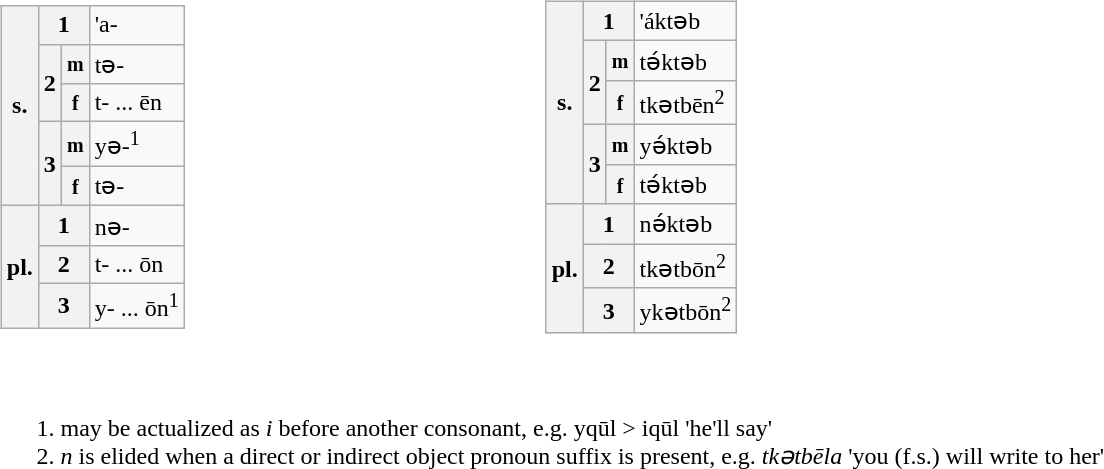<table>
<tr>
<td><br><table class="wikitable">
<tr>
<th rowspan="5">s.</th>
<th colspan="2">1</th>
<td>'a-</td>
</tr>
<tr>
<th rowspan="2">2</th>
<th><small>m</small></th>
<td>tə-</td>
</tr>
<tr>
<th><small>f</small></th>
<td>t- ... ēn</td>
</tr>
<tr>
<th rowspan="2">3</th>
<th><small>m</small></th>
<td>yə-<sup>1</sup></td>
</tr>
<tr>
<th><small>f</small></th>
<td>tə-</td>
</tr>
<tr>
<th rowspan="3">pl.</th>
<th colspan="2">1</th>
<td>nə-</td>
</tr>
<tr>
<th colspan="2">2</th>
<td>t- ... ōn</td>
</tr>
<tr>
<th colspan="2">3</th>
<td>y- ... ōn<sup>1</sup></td>
</tr>
</table>
</td>
<td><br><table class="wikitable">
<tr>
<th rowspan="5">s.</th>
<th colspan="2">1</th>
<td>'áktəb</td>
</tr>
<tr>
<th rowspan="2">2</th>
<th><small>m</small></th>
<td>tə́ktəb</td>
</tr>
<tr>
<th><small>f</small></th>
<td>tkətbēn<sup>2</sup></td>
</tr>
<tr>
<th rowspan="2">3</th>
<th><small>m</small></th>
<td>yə́ktəb</td>
</tr>
<tr>
<th><small>f</small></th>
<td>tə́ktəb</td>
</tr>
<tr>
<th rowspan="3">pl.</th>
<th colspan="2">1</th>
<td>nə́ktəb</td>
</tr>
<tr>
<th colspan="2">2</th>
<td>tkətbōn<sup>2</sup></td>
</tr>
<tr>
<th colspan="2">3</th>
<td>ykətbōn<sup>2</sup></td>
</tr>
</table>
</td>
</tr>
<tr>
<td colspan="2"><br><ol><li>may be actualized as <em>i</em> before another consonant, e.g. yqūl > iqūl 'he'll say'</li><li><em>n</em> is elided when a direct or indirect object pronoun suffix is present, e.g. <em>tkətbēla</em> 'you (f.s.) will write to her'</li></ol></td>
</tr>
</table>
